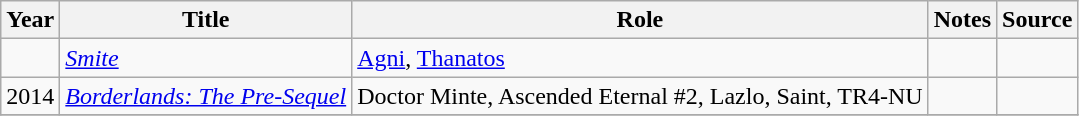<table class="wikitable sortable plainrowheaders">
<tr>
<th>Year</th>
<th>Title</th>
<th>Role</th>
<th class="unsortable">Notes</th>
<th class="unsortable">Source</th>
</tr>
<tr>
<td></td>
<td><em><a href='#'>Smite</a></em></td>
<td><a href='#'>Agni</a>, <a href='#'>Thanatos</a></td>
<td></td>
<td></td>
</tr>
<tr>
<td>2014</td>
<td><em><a href='#'>Borderlands: The Pre-Sequel</a></em></td>
<td>Doctor Minte, Ascended Eternal #2, Lazlo, Saint, TR4-NU</td>
<td></td>
<td></td>
</tr>
<tr>
</tr>
</table>
